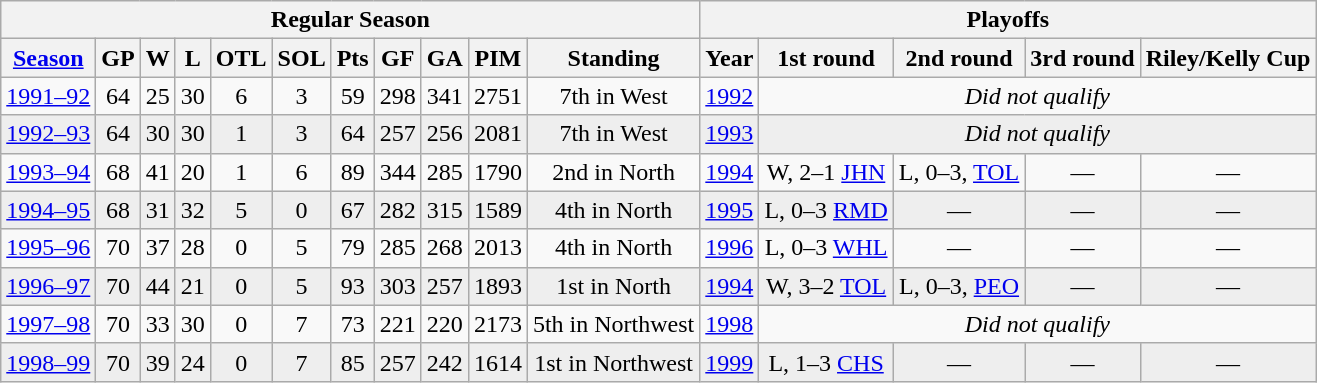<table class="wikitable" style="text-align:center">
<tr>
<th colspan=11>Regular Season</th>
<th colspan=5>Playoffs</th>
</tr>
<tr>
<th><a href='#'>Season</a></th>
<th>GP</th>
<th>W</th>
<th>L</th>
<th>OTL</th>
<th>SOL</th>
<th>Pts</th>
<th>GF</th>
<th>GA</th>
<th>PIM</th>
<th>Standing</th>
<th>Year</th>
<th>1st round</th>
<th>2nd round</th>
<th>3rd round</th>
<th>Riley/Kelly Cup</th>
</tr>
<tr>
<td><a href='#'>1991–92</a></td>
<td>64</td>
<td>25</td>
<td>30</td>
<td>6</td>
<td>3</td>
<td>59</td>
<td>298</td>
<td>341</td>
<td>2751</td>
<td>7th in West</td>
<td><a href='#'>1992</a></td>
<td colspan=4><em>Did not qualify</em></td>
</tr>
<tr bgcolor="#eeeeee">
<td><a href='#'>1992–93</a></td>
<td>64</td>
<td>30</td>
<td>30</td>
<td>1</td>
<td>3</td>
<td>64</td>
<td>257</td>
<td>256</td>
<td>2081</td>
<td>7th in West</td>
<td><a href='#'>1993</a></td>
<td colspan=4><em>Did not qualify</em></td>
</tr>
<tr>
<td><a href='#'>1993–94</a></td>
<td>68</td>
<td>41</td>
<td>20</td>
<td>1</td>
<td>6</td>
<td>89</td>
<td>344</td>
<td>285</td>
<td>1790</td>
<td>2nd in North</td>
<td><a href='#'>1994</a></td>
<td>W, 2–1 <a href='#'>JHN</a></td>
<td>L, 0–3, <a href='#'>TOL</a></td>
<td>—</td>
<td>—</td>
</tr>
<tr bgcolor="#eeeeee">
<td><a href='#'>1994–95</a></td>
<td>68</td>
<td>31</td>
<td>32</td>
<td>5</td>
<td>0</td>
<td>67</td>
<td>282</td>
<td>315</td>
<td>1589</td>
<td>4th in North</td>
<td><a href='#'>1995</a></td>
<td>L, 0–3 <a href='#'>RMD</a></td>
<td>—</td>
<td>—</td>
<td>—</td>
</tr>
<tr>
<td><a href='#'>1995–96</a></td>
<td>70</td>
<td>37</td>
<td>28</td>
<td>0</td>
<td>5</td>
<td>79</td>
<td>285</td>
<td>268</td>
<td>2013</td>
<td>4th in North</td>
<td><a href='#'>1996</a></td>
<td>L, 0–3 <a href='#'>WHL</a></td>
<td>—</td>
<td>—</td>
<td>—</td>
</tr>
<tr bgcolor="#eeeeee">
<td><a href='#'>1996–97</a></td>
<td>70</td>
<td>44</td>
<td>21</td>
<td>0</td>
<td>5</td>
<td>93</td>
<td>303</td>
<td>257</td>
<td>1893</td>
<td>1st in North</td>
<td><a href='#'>1994</a></td>
<td>W, 3–2 <a href='#'>TOL</a></td>
<td>L, 0–3, <a href='#'>PEO</a></td>
<td>—</td>
<td>—</td>
</tr>
<tr>
<td><a href='#'>1997–98</a></td>
<td>70</td>
<td>33</td>
<td>30</td>
<td>0</td>
<td>7</td>
<td>73</td>
<td>221</td>
<td>220</td>
<td>2173</td>
<td>5th in Northwest</td>
<td><a href='#'>1998</a></td>
<td colspan=4><em>Did not qualify</em></td>
</tr>
<tr bgcolor="#eeeeee">
<td><a href='#'>1998–99</a></td>
<td>70</td>
<td>39</td>
<td>24</td>
<td>0</td>
<td>7</td>
<td>85</td>
<td>257</td>
<td>242</td>
<td>1614</td>
<td>1st in Northwest</td>
<td><a href='#'>1999</a></td>
<td>L, 1–3 <a href='#'>CHS</a></td>
<td>—</td>
<td>—</td>
<td>—</td>
</tr>
</table>
